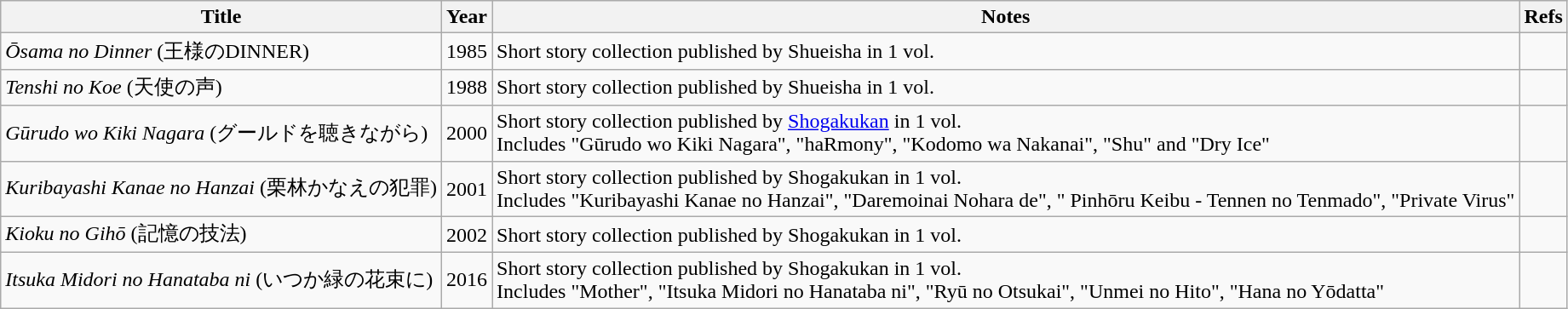<table class="wikitable sortable">
<tr>
<th>Title</th>
<th>Year</th>
<th>Notes</th>
<th>Refs</th>
</tr>
<tr>
<td><em>Ōsama no Dinner</em> (王様のDINNER)</td>
<td>1985</td>
<td>Short story collection published by Shueisha in 1 vol.</td>
<td></td>
</tr>
<tr>
<td><em>Tenshi no Koe</em> (天使の声)</td>
<td>1988</td>
<td>Short story collection published by Shueisha in 1 vol.</td>
<td></td>
</tr>
<tr>
<td><em>Gūrudo wo Kiki Nagara</em> (グールドを聴きながら)</td>
<td>2000</td>
<td>Short story collection published by <a href='#'>Shogakukan</a> in 1 vol.<br>Includes "Gūrudo wo Kiki Nagara", "haRmony", "Kodomo wa Nakanai", "Shu" and "Dry Ice"</td>
<td></td>
</tr>
<tr>
<td><em>Kuribayashi Kanae no Hanzai</em> (栗林かなえの犯罪)</td>
<td>2001</td>
<td>Short story collection published by Shogakukan in 1 vol.<br>Includes "Kuribayashi Kanae no Hanzai", "Daremoinai Nohara de", " Pinhōru Keibu - Tennen no Tenmado", "Private Virus"</td>
<td></td>
</tr>
<tr>
<td><em>Kioku no Gihō</em> (記憶の技法)</td>
<td>2002</td>
<td>Short story collection published by Shogakukan in 1 vol.</td>
<td></td>
</tr>
<tr>
<td><em>Itsuka Midori no Hanataba ni</em> (いつか緑の花束に)</td>
<td>2016</td>
<td>Short story collection published by Shogakukan in 1 vol.<br>Includes "Mother", "Itsuka Midori no Hanataba ni", "Ryū no Otsukai", "Unmei no Hito", "Hana no Yōdatta"</td>
<td></td>
</tr>
</table>
